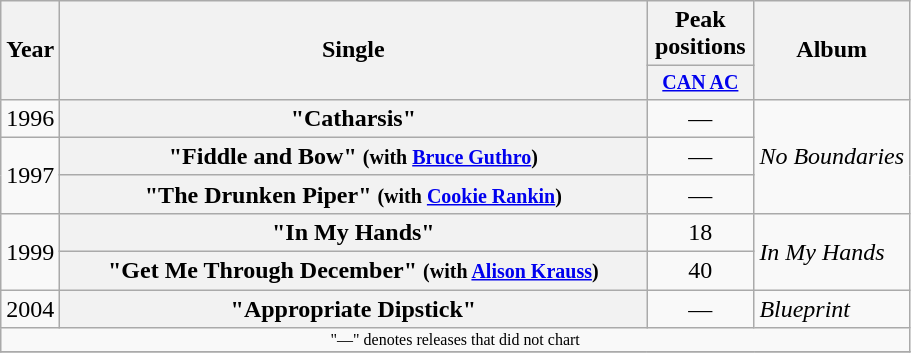<table class="wikitable plainrowheaders" style="text-align:center;">
<tr>
<th rowspan="2">Year</th>
<th rowspan="2" style="width:24em;">Single</th>
<th colspan="1">Peak positions</th>
<th rowspan="2">Album</th>
</tr>
<tr style="font-size:smaller;">
<th width="65"><a href='#'>CAN AC</a></th>
</tr>
<tr>
<td>1996</td>
<th scope="row">"Catharsis"</th>
<td>—</td>
<td align="left" rowspan="3"><em>No Boundaries</em></td>
</tr>
<tr>
<td rowspan="2">1997</td>
<th scope="row">"Fiddle and Bow" <small>(with <a href='#'>Bruce Guthro</a>)</small></th>
<td>—</td>
</tr>
<tr>
<th scope="row">"The Drunken Piper" <small>(with <a href='#'>Cookie Rankin</a>)</small></th>
<td>—</td>
</tr>
<tr>
<td rowspan="2">1999</td>
<th scope="row">"In My Hands"</th>
<td>18</td>
<td align="left" rowspan="2"><em>In My Hands</em></td>
</tr>
<tr>
<th scope="row">"Get Me Through December" <small>(with <a href='#'>Alison Krauss</a>)</small></th>
<td>40</td>
</tr>
<tr>
<td>2004</td>
<th scope="row">"Appropriate Dipstick"</th>
<td>—</td>
<td align="left"><em>Blueprint</em></td>
</tr>
<tr>
<td colspan="4" style="font-size:8pt">"—" denotes releases that did not chart</td>
</tr>
<tr>
</tr>
</table>
